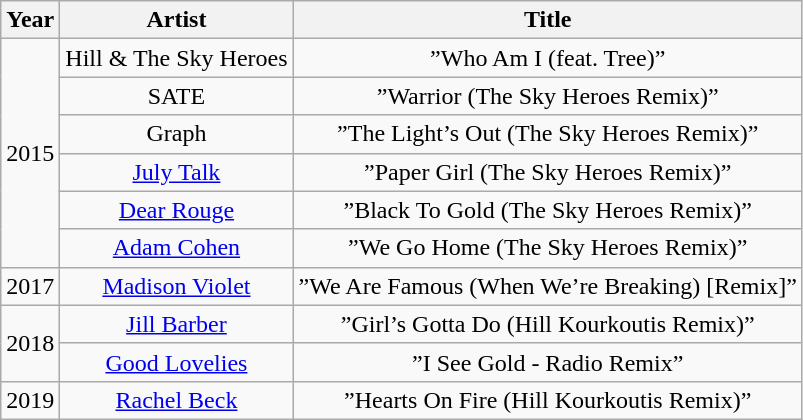<table class="wikitable plainrowheaders" style="text-align:center;">
<tr>
<th scope="col">Year</th>
<th scope="col">Artist</th>
<th scope="col">Title</th>
</tr>
<tr>
<td rowspan="6">2015</td>
<td>Hill & The Sky Heroes</td>
<td>”Who Am I (feat. Tree)”</td>
</tr>
<tr>
<td>SATE</td>
<td>”Warrior (The Sky Heroes Remix)”</td>
</tr>
<tr>
<td>Graph</td>
<td>”The Light’s Out (The Sky Heroes Remix)”</td>
</tr>
<tr>
<td><a href='#'>July Talk</a></td>
<td>”Paper Girl (The Sky Heroes Remix)”</td>
</tr>
<tr>
<td><a href='#'>Dear Rouge</a></td>
<td>”Black To Gold (The Sky Heroes Remix)”</td>
</tr>
<tr>
<td><a href='#'>Adam Cohen</a></td>
<td>”We Go Home (The Sky Heroes Remix)”</td>
</tr>
<tr>
<td rowspan="1">2017</td>
<td><a href='#'>Madison Violet</a></td>
<td>”We Are Famous (When We’re Breaking) [Remix]”</td>
</tr>
<tr>
<td rowspan="2">2018</td>
<td><a href='#'>Jill Barber</a></td>
<td>”Girl’s Gotta Do (Hill Kourkoutis Remix)”</td>
</tr>
<tr>
<td><a href='#'>Good Lovelies</a></td>
<td>”I See Gold - Radio Remix”</td>
</tr>
<tr>
<td rowspan="1">2019</td>
<td><a href='#'>Rachel Beck</a></td>
<td>”Hearts On Fire (Hill Kourkoutis Remix)”</td>
</tr>
</table>
